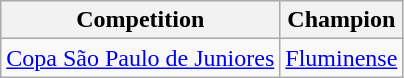<table class="wikitable">
<tr>
<th>Competition</th>
<th>Champion</th>
</tr>
<tr>
<td><a href='#'>Copa São Paulo de Juniores</a></td>
<td><a href='#'>Fluminense</a></td>
</tr>
</table>
